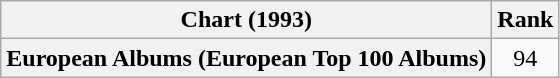<table class="wikitable plainrowheaders" style="text-align:center">
<tr>
<th scope="col">Chart (1993)</th>
<th scope="col">Rank</th>
</tr>
<tr>
<th scope="row">European Albums (European Top 100 Albums)</th>
<td>94</td>
</tr>
</table>
